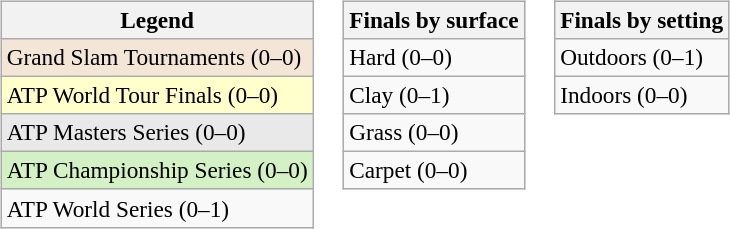<table>
<tr valign=top>
<td><br><table class=wikitable style=font-size:97%>
<tr>
<th>Legend</th>
</tr>
<tr style="background:#f3e6d7;">
<td>Grand Slam Tournaments (0–0)</td>
</tr>
<tr style="background:#ffc;">
<td>ATP World Tour Finals (0–0)</td>
</tr>
<tr style="background:#e9e9e9;">
<td>ATP Masters Series (0–0)</td>
</tr>
<tr style="background:#d4f1c5;">
<td>ATP Championship Series (0–0)</td>
</tr>
<tr>
<td>ATP World Series (0–1)</td>
</tr>
</table>
</td>
<td><br><table class=wikitable style=font-size:97%>
<tr>
<th>Finals by surface</th>
</tr>
<tr>
<td>Hard (0–0)</td>
</tr>
<tr>
<td>Clay (0–1)</td>
</tr>
<tr>
<td>Grass (0–0)</td>
</tr>
<tr>
<td>Carpet (0–0)</td>
</tr>
</table>
</td>
<td><br><table class=wikitable style=font-size:97%>
<tr>
<th>Finals by setting</th>
</tr>
<tr>
<td>Outdoors (0–1)</td>
</tr>
<tr>
<td>Indoors (0–0)</td>
</tr>
</table>
</td>
</tr>
</table>
